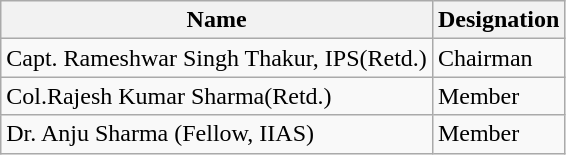<table class="wikitable">
<tr>
<th>Name</th>
<th>Designation</th>
</tr>
<tr>
<td>Capt. Rameshwar Singh Thakur, IPS(Retd.)</td>
<td>Chairman</td>
</tr>
<tr>
<td>Col.Rajesh Kumar Sharma(Retd.)</td>
<td>Member</td>
</tr>
<tr>
<td>Dr. Anju Sharma (Fellow, IIAS)</td>
<td>Member</td>
</tr>
</table>
